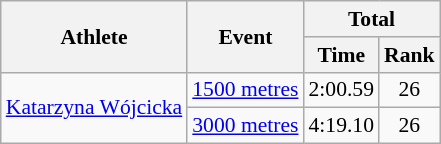<table class="wikitable" border="1" style="font-size:90%">
<tr>
<th rowspan=2>Athlete</th>
<th rowspan=2>Event</th>
<th colspan=2>Total</th>
</tr>
<tr>
<th>Time</th>
<th>Rank</th>
</tr>
<tr>
<td align=center rowspan=2><a href='#'>Katarzyna Wójcicka</a></td>
<td><a href='#'>1500 metres</a></td>
<td align=center>2:00.59</td>
<td align=center>26</td>
</tr>
<tr>
<td><a href='#'>3000 metres</a></td>
<td align=center>4:19.10</td>
<td align=center>26</td>
</tr>
</table>
